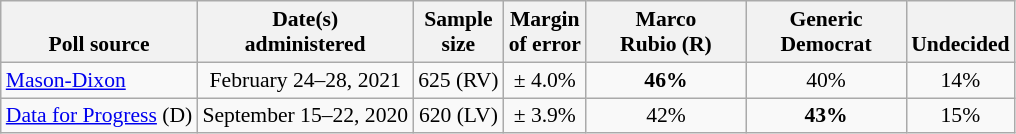<table class="wikitable" style="font-size:90%;text-align:center;">
<tr valign=bottom>
<th>Poll source</th>
<th>Date(s)<br>administered</th>
<th>Sample<br>size</th>
<th>Margin<br>of error</th>
<th style="width:100px;">Marco<br>Rubio (R)</th>
<th style="width:100px;">Generic<br>Democrat</th>
<th>Undecided</th>
</tr>
<tr>
<td style="text-align:left;"><a href='#'>Mason-Dixon</a></td>
<td>February 24–28, 2021</td>
<td>625 (RV)</td>
<td>± 4.0%</td>
<td><strong>46%</strong></td>
<td>40%</td>
<td>14%</td>
</tr>
<tr>
<td style="text-align:left;"><a href='#'>Data for Progress</a> (D)</td>
<td>September 15–22, 2020</td>
<td>620 (LV)</td>
<td>± 3.9%</td>
<td>42%</td>
<td><strong>43%</strong></td>
<td>15%</td>
</tr>
</table>
